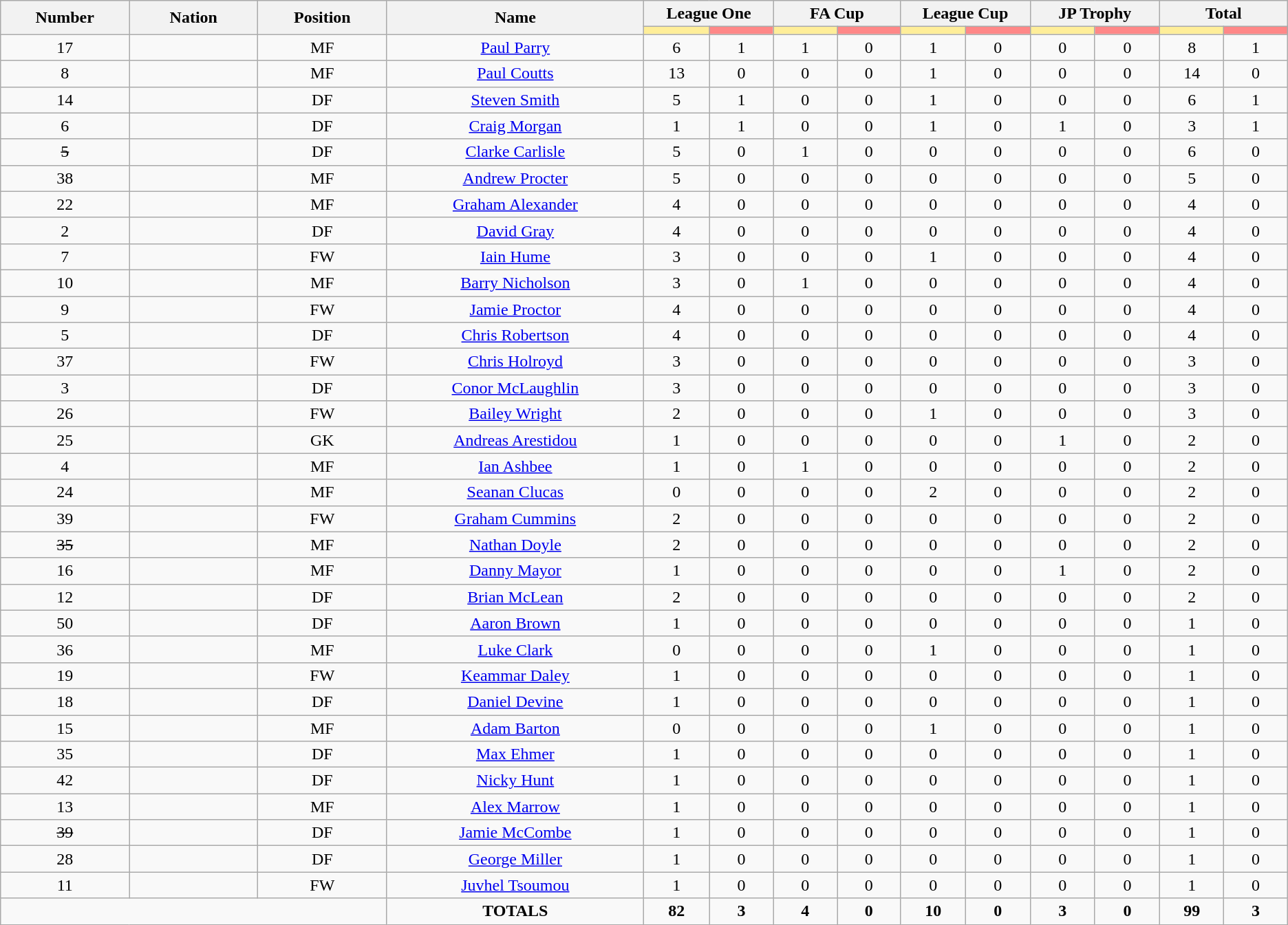<table class="wikitable" style="font-size: 100%; text-align: center;">
<tr>
<th rowspan="2" width="10%">Number</th>
<th rowspan="2" width="10%">Nation</th>
<th rowspan="2" width="10%">Position</th>
<th rowspan="2" width="20%">Name</th>
<th colspan="2">League One</th>
<th colspan="2">FA Cup</th>
<th colspan="2">League Cup</th>
<th colspan="2">JP Trophy</th>
<th colspan="2">Total</th>
</tr>
<tr>
<th width=60 style="background: #FFEE99"></th>
<th width=60 style="background: #FF8888"></th>
<th width=60 style="background: #FFEE99"></th>
<th width=60 style="background: #FF8888"></th>
<th width=60 style="background: #FFEE99"></th>
<th width=60 style="background: #FF8888"></th>
<th width=60 style="background: #FFEE99"></th>
<th width=60 style="background: #FF8888"></th>
<th width=60 style="background: #FFEE99"></th>
<th width=60 style="background: #FF8888"></th>
</tr>
<tr>
<td>17</td>
<td></td>
<td>MF</td>
<td><a href='#'>Paul Parry</a></td>
<td>6</td>
<td>1</td>
<td>1</td>
<td>0</td>
<td>1</td>
<td>0</td>
<td>0</td>
<td>0</td>
<td>8</td>
<td>1</td>
</tr>
<tr>
<td>8</td>
<td></td>
<td>MF</td>
<td><a href='#'>Paul Coutts</a></td>
<td>13</td>
<td>0</td>
<td>0</td>
<td>0</td>
<td>1</td>
<td>0</td>
<td>0</td>
<td>0</td>
<td>14</td>
<td>0</td>
</tr>
<tr>
<td>14</td>
<td></td>
<td>DF</td>
<td><a href='#'>Steven Smith</a></td>
<td>5</td>
<td>1</td>
<td>0</td>
<td>0</td>
<td>1</td>
<td>0</td>
<td>0</td>
<td>0</td>
<td>6</td>
<td>1</td>
</tr>
<tr>
<td>6</td>
<td></td>
<td>DF</td>
<td><a href='#'>Craig Morgan</a></td>
<td>1</td>
<td>1</td>
<td>0</td>
<td>0</td>
<td>1</td>
<td>0</td>
<td>1</td>
<td>0</td>
<td>3</td>
<td>1</td>
</tr>
<tr>
<td><s>5</s></td>
<td></td>
<td>DF</td>
<td><a href='#'>Clarke Carlisle</a></td>
<td>5</td>
<td>0</td>
<td>1</td>
<td>0</td>
<td>0</td>
<td>0</td>
<td>0</td>
<td>0</td>
<td>6</td>
<td>0</td>
</tr>
<tr>
<td>38</td>
<td></td>
<td>MF</td>
<td><a href='#'>Andrew Procter</a></td>
<td>5</td>
<td>0</td>
<td>0</td>
<td>0</td>
<td>0</td>
<td>0</td>
<td>0</td>
<td>0</td>
<td>5</td>
<td>0</td>
</tr>
<tr>
<td>22</td>
<td></td>
<td>MF</td>
<td><a href='#'>Graham Alexander</a></td>
<td>4</td>
<td>0</td>
<td>0</td>
<td>0</td>
<td>0</td>
<td>0</td>
<td>0</td>
<td>0</td>
<td>4</td>
<td>0</td>
</tr>
<tr>
<td>2</td>
<td></td>
<td>DF</td>
<td><a href='#'>David Gray</a></td>
<td>4</td>
<td>0</td>
<td>0</td>
<td>0</td>
<td>0</td>
<td>0</td>
<td>0</td>
<td>0</td>
<td>4</td>
<td>0</td>
</tr>
<tr>
<td>7</td>
<td></td>
<td>FW</td>
<td><a href='#'>Iain Hume</a></td>
<td>3</td>
<td>0</td>
<td>0</td>
<td>0</td>
<td>1</td>
<td>0</td>
<td>0</td>
<td>0</td>
<td>4</td>
<td>0</td>
</tr>
<tr>
<td>10</td>
<td></td>
<td>MF</td>
<td><a href='#'>Barry Nicholson</a></td>
<td>3</td>
<td>0</td>
<td>1</td>
<td>0</td>
<td>0</td>
<td>0</td>
<td>0</td>
<td>0</td>
<td>4</td>
<td>0</td>
</tr>
<tr>
<td>9</td>
<td></td>
<td>FW</td>
<td><a href='#'>Jamie Proctor</a></td>
<td>4</td>
<td>0</td>
<td>0</td>
<td>0</td>
<td>0</td>
<td>0</td>
<td>0</td>
<td>0</td>
<td>4</td>
<td>0</td>
</tr>
<tr>
<td>5</td>
<td></td>
<td>DF</td>
<td><a href='#'>Chris Robertson</a></td>
<td>4</td>
<td>0</td>
<td>0</td>
<td>0</td>
<td>0</td>
<td>0</td>
<td>0</td>
<td>0</td>
<td>4</td>
<td>0</td>
</tr>
<tr>
<td>37</td>
<td></td>
<td>FW</td>
<td><a href='#'>Chris Holroyd</a></td>
<td>3</td>
<td>0</td>
<td>0</td>
<td>0</td>
<td>0</td>
<td>0</td>
<td>0</td>
<td>0</td>
<td>3</td>
<td>0</td>
</tr>
<tr>
<td>3</td>
<td></td>
<td>DF</td>
<td><a href='#'>Conor McLaughlin</a></td>
<td>3</td>
<td>0</td>
<td>0</td>
<td>0</td>
<td>0</td>
<td>0</td>
<td>0</td>
<td>0</td>
<td>3</td>
<td>0</td>
</tr>
<tr>
<td>26</td>
<td></td>
<td>FW</td>
<td><a href='#'>Bailey Wright</a></td>
<td>2</td>
<td>0</td>
<td>0</td>
<td>0</td>
<td>1</td>
<td>0</td>
<td>0</td>
<td>0</td>
<td>3</td>
<td>0</td>
</tr>
<tr>
<td>25</td>
<td></td>
<td>GK</td>
<td><a href='#'>Andreas Arestidou</a></td>
<td>1</td>
<td>0</td>
<td>0</td>
<td>0</td>
<td>0</td>
<td>0</td>
<td>1</td>
<td>0</td>
<td>2</td>
<td>0</td>
</tr>
<tr>
<td>4</td>
<td></td>
<td>MF</td>
<td><a href='#'>Ian Ashbee</a></td>
<td>1</td>
<td>0</td>
<td>1</td>
<td>0</td>
<td>0</td>
<td>0</td>
<td>0</td>
<td>0</td>
<td>2</td>
<td>0</td>
</tr>
<tr>
<td>24</td>
<td></td>
<td>MF</td>
<td><a href='#'>Seanan Clucas</a></td>
<td>0</td>
<td>0</td>
<td>0</td>
<td>0</td>
<td>2</td>
<td>0</td>
<td>0</td>
<td>0</td>
<td>2</td>
<td>0</td>
</tr>
<tr>
<td>39</td>
<td></td>
<td>FW</td>
<td><a href='#'>Graham Cummins</a></td>
<td>2</td>
<td>0</td>
<td>0</td>
<td>0</td>
<td>0</td>
<td>0</td>
<td>0</td>
<td>0</td>
<td>2</td>
<td>0</td>
</tr>
<tr>
<td><s>35</s></td>
<td></td>
<td>MF</td>
<td><a href='#'>Nathan Doyle</a></td>
<td>2</td>
<td>0</td>
<td>0</td>
<td>0</td>
<td>0</td>
<td>0</td>
<td>0</td>
<td>0</td>
<td>2</td>
<td>0</td>
</tr>
<tr>
<td>16</td>
<td></td>
<td>MF</td>
<td><a href='#'>Danny Mayor</a></td>
<td>1</td>
<td>0</td>
<td>0</td>
<td>0</td>
<td>0</td>
<td>0</td>
<td>1</td>
<td>0</td>
<td>2</td>
<td>0</td>
</tr>
<tr>
<td>12</td>
<td></td>
<td>DF</td>
<td><a href='#'>Brian McLean</a></td>
<td>2</td>
<td>0</td>
<td>0</td>
<td>0</td>
<td>0</td>
<td>0</td>
<td>0</td>
<td>0</td>
<td>2</td>
<td>0</td>
</tr>
<tr>
<td>50</td>
<td></td>
<td>DF</td>
<td><a href='#'>Aaron Brown</a></td>
<td>1</td>
<td>0</td>
<td>0</td>
<td>0</td>
<td>0</td>
<td>0</td>
<td>0</td>
<td>0</td>
<td>1</td>
<td>0</td>
</tr>
<tr>
<td>36</td>
<td></td>
<td>MF</td>
<td><a href='#'>Luke Clark</a></td>
<td>0</td>
<td>0</td>
<td>0</td>
<td>0</td>
<td>1</td>
<td>0</td>
<td>0</td>
<td>0</td>
<td>1</td>
<td>0</td>
</tr>
<tr>
<td>19</td>
<td></td>
<td>FW</td>
<td><a href='#'>Keammar Daley</a></td>
<td>1</td>
<td>0</td>
<td>0</td>
<td>0</td>
<td>0</td>
<td>0</td>
<td>0</td>
<td>0</td>
<td>1</td>
<td>0</td>
</tr>
<tr>
<td>18</td>
<td></td>
<td>DF</td>
<td><a href='#'>Daniel Devine</a></td>
<td>1</td>
<td>0</td>
<td>0</td>
<td>0</td>
<td>0</td>
<td>0</td>
<td>0</td>
<td>0</td>
<td>1</td>
<td>0</td>
</tr>
<tr>
<td>15</td>
<td></td>
<td>MF</td>
<td><a href='#'>Adam Barton</a></td>
<td>0</td>
<td>0</td>
<td>0</td>
<td>0</td>
<td>1</td>
<td>0</td>
<td>0</td>
<td>0</td>
<td>1</td>
<td>0</td>
</tr>
<tr>
<td>35</td>
<td></td>
<td>DF</td>
<td><a href='#'>Max Ehmer</a></td>
<td>1</td>
<td>0</td>
<td>0</td>
<td>0</td>
<td>0</td>
<td>0</td>
<td>0</td>
<td>0</td>
<td>1</td>
<td>0</td>
</tr>
<tr>
<td>42</td>
<td></td>
<td>DF</td>
<td><a href='#'>Nicky Hunt</a></td>
<td>1</td>
<td>0</td>
<td>0</td>
<td>0</td>
<td>0</td>
<td>0</td>
<td>0</td>
<td>0</td>
<td>1</td>
<td>0</td>
</tr>
<tr>
<td>13</td>
<td></td>
<td>MF</td>
<td><a href='#'>Alex Marrow</a></td>
<td>1</td>
<td>0</td>
<td>0</td>
<td>0</td>
<td>0</td>
<td>0</td>
<td>0</td>
<td>0</td>
<td>1</td>
<td>0</td>
</tr>
<tr>
<td><s>39</s></td>
<td></td>
<td>DF</td>
<td><a href='#'>Jamie McCombe</a></td>
<td>1</td>
<td>0</td>
<td>0</td>
<td>0</td>
<td>0</td>
<td>0</td>
<td>0</td>
<td>0</td>
<td>1</td>
<td>0</td>
</tr>
<tr>
<td>28</td>
<td></td>
<td>DF</td>
<td><a href='#'>George Miller</a></td>
<td>1</td>
<td>0</td>
<td>0</td>
<td>0</td>
<td>0</td>
<td>0</td>
<td>0</td>
<td>0</td>
<td>1</td>
<td>0</td>
</tr>
<tr>
<td>11</td>
<td></td>
<td>FW</td>
<td><a href='#'>Juvhel Tsoumou</a></td>
<td>1</td>
<td>0</td>
<td>0</td>
<td>0</td>
<td>0</td>
<td>0</td>
<td>0</td>
<td>0</td>
<td>1</td>
<td>0</td>
</tr>
<tr>
<td colspan="3"></td>
<td><strong>TOTALS</strong></td>
<td><strong>82</strong></td>
<td><strong>3</strong></td>
<td><strong>4</strong></td>
<td><strong>0</strong></td>
<td><strong>10</strong></td>
<td><strong>0</strong></td>
<td><strong>3</strong></td>
<td><strong>0</strong></td>
<td><strong>99</strong></td>
<td><strong>3</strong></td>
</tr>
</table>
